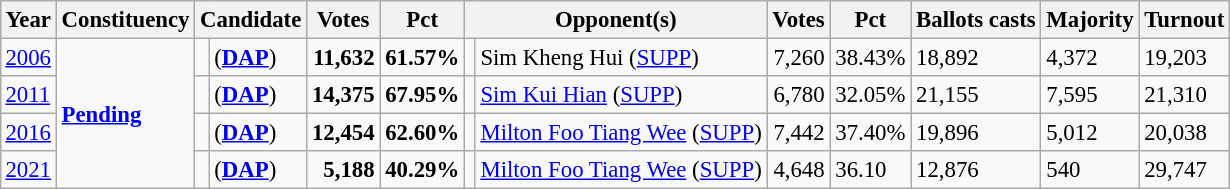<table class="wikitable" style="margin:0.5em ; font-size:95%">
<tr>
<th>Year</th>
<th>Constituency</th>
<th colspan=2>Candidate</th>
<th>Votes</th>
<th>Pct</th>
<th colspan=2>Opponent(s)</th>
<th>Votes</th>
<th>Pct</th>
<th>Ballots casts</th>
<th>Majority</th>
<th>Turnout</th>
</tr>
<tr>
<td><a href='#'>2006</a></td>
<td rowspan="4"><strong><a href='#'>Pending</a></strong></td>
<td></td>
<td> (<a href='#'><strong>DAP</strong></a>)</td>
<td style="text-align:right;"><strong>11,632</strong></td>
<td><strong>61.57%</strong></td>
<td rowspan=1 ></td>
<td>Sim Kheng Hui (<a href='#'>SUPP</a>)</td>
<td style="text-align:right;">7,260</td>
<td>38.43%</td>
<td>18,892</td>
<td>4,372</td>
<td>19,203</td>
</tr>
<tr>
<td><a href='#'>2011</a></td>
<td></td>
<td> (<a href='#'><strong>DAP</strong></a>)</td>
<td style="text-align:right;"><strong>14,375</strong></td>
<td><strong>67.95%</strong></td>
<td rowspan=1 ></td>
<td><a href='#'>Sim Kui Hian</a> (<a href='#'>SUPP</a>)</td>
<td style="text-align:right;">6,780</td>
<td>32.05%</td>
<td>21,155</td>
<td>7,595</td>
<td>21,310</td>
</tr>
<tr>
<td><a href='#'>2016</a></td>
<td></td>
<td> (<a href='#'><strong>DAP</strong></a>)</td>
<td style="text-align:right;"><strong>12,454</strong></td>
<td><strong>62.60%</strong></td>
<td rowspan=1 ></td>
<td><a href='#'>Milton Foo Tiang Wee</a> (<a href='#'>SUPP</a>)</td>
<td style="text-align:right;">7,442</td>
<td>37.40%</td>
<td>19,896</td>
<td>5,012</td>
<td>20,038</td>
</tr>
<tr>
<td><a href='#'>2021</a></td>
<td></td>
<td> (<a href='#'><strong>DAP</strong></a>)</td>
<td style="text-align:right;"><strong>5,188</strong></td>
<td><strong>40.29%</strong></td>
<td></td>
<td><a href='#'>Milton Foo Tiang Wee</a> (<a href='#'>SUPP</a>)</td>
<td style="text-align:right;">4,648</td>
<td>36.10</td>
<td>12,876</td>
<td>540</td>
<td>29,747</td>
</tr>
</table>
